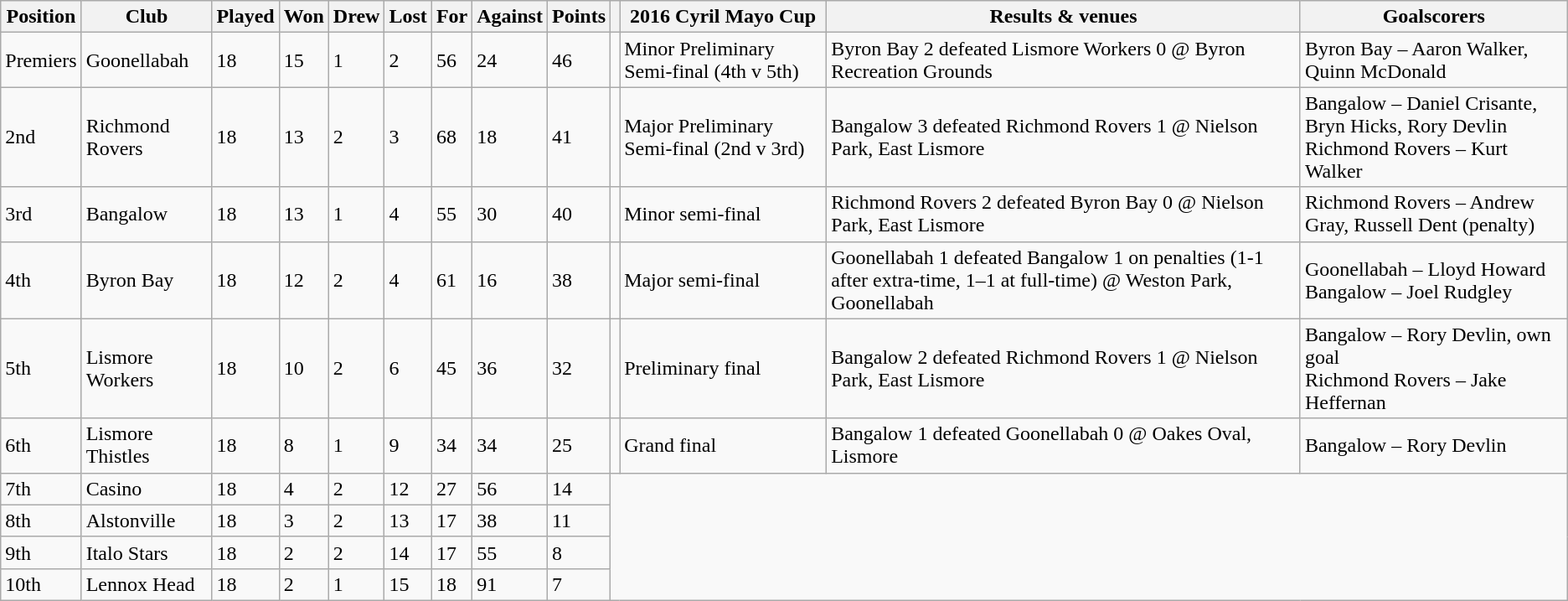<table class="wikitable">
<tr>
<th>Position</th>
<th>Club</th>
<th>Played</th>
<th>Won</th>
<th>Drew</th>
<th>Lost</th>
<th>For</th>
<th>Against</th>
<th>Points</th>
<th></th>
<th>2016 Cyril Mayo Cup</th>
<th>Results & venues</th>
<th>Goalscorers</th>
</tr>
<tr>
<td>Premiers</td>
<td>Goonellabah</td>
<td>18</td>
<td>15</td>
<td>1</td>
<td>2</td>
<td>56</td>
<td>24</td>
<td>46</td>
<td></td>
<td>Minor Preliminary Semi-final (4th v 5th)</td>
<td>Byron Bay 2 defeated Lismore Workers 0 @ Byron Recreation Grounds</td>
<td>Byron Bay – Aaron Walker, Quinn McDonald</td>
</tr>
<tr>
<td>2nd</td>
<td>Richmond Rovers</td>
<td>18</td>
<td>13</td>
<td>2</td>
<td>3</td>
<td>68</td>
<td>18</td>
<td>41</td>
<td></td>
<td>Major Preliminary Semi-final (2nd v 3rd)</td>
<td>Bangalow 3 defeated Richmond Rovers 1 @ Nielson Park, East Lismore</td>
<td>Bangalow – Daniel Crisante, Bryn Hicks, Rory Devlin<br>Richmond Rovers – Kurt Walker</td>
</tr>
<tr>
<td>3rd</td>
<td>Bangalow</td>
<td>18</td>
<td>13</td>
<td>1</td>
<td>4</td>
<td>55</td>
<td>30</td>
<td>40</td>
<td></td>
<td>Minor semi-final</td>
<td>Richmond Rovers 2 defeated Byron Bay 0 @ Nielson Park, East Lismore</td>
<td>Richmond Rovers – Andrew Gray, Russell Dent (penalty)</td>
</tr>
<tr>
<td>4th</td>
<td>Byron Bay</td>
<td>18</td>
<td>12</td>
<td>2</td>
<td>4</td>
<td>61</td>
<td>16</td>
<td>38</td>
<td></td>
<td>Major semi-final</td>
<td>Goonellabah 1 defeated Bangalow 1 on penalties (1-1 after extra-time, 1–1 at full-time) @ Weston Park, Goonellabah</td>
<td>Goonellabah – Lloyd Howard<br>Bangalow – Joel Rudgley</td>
</tr>
<tr>
<td>5th</td>
<td>Lismore Workers</td>
<td>18</td>
<td>10</td>
<td>2</td>
<td>6</td>
<td>45</td>
<td>36</td>
<td>32</td>
<td></td>
<td>Preliminary final</td>
<td>Bangalow 2 defeated Richmond Rovers 1 @ Nielson Park, East Lismore</td>
<td>Bangalow – Rory Devlin, own goal<br>Richmond Rovers – Jake Heffernan</td>
</tr>
<tr>
<td>6th</td>
<td>Lismore Thistles</td>
<td>18</td>
<td>8</td>
<td>1</td>
<td>9</td>
<td>34</td>
<td>34</td>
<td>25</td>
<td></td>
<td>Grand final</td>
<td>Bangalow 1 defeated Goonellabah 0 @ Oakes Oval, Lismore</td>
<td>Bangalow – Rory Devlin</td>
</tr>
<tr>
<td>7th</td>
<td>Casino</td>
<td>18</td>
<td>4</td>
<td>2</td>
<td>12</td>
<td>27</td>
<td>56</td>
<td>14</td>
</tr>
<tr>
<td>8th</td>
<td>Alstonville</td>
<td>18</td>
<td>3</td>
<td>2</td>
<td>13</td>
<td>17</td>
<td>38</td>
<td>11</td>
</tr>
<tr>
<td>9th</td>
<td>Italo Stars</td>
<td>18</td>
<td>2</td>
<td>2</td>
<td>14</td>
<td>17</td>
<td>55</td>
<td>8</td>
</tr>
<tr>
<td>10th</td>
<td>Lennox Head</td>
<td>18</td>
<td>2</td>
<td>1</td>
<td>15</td>
<td>18</td>
<td>91</td>
<td>7</td>
</tr>
</table>
